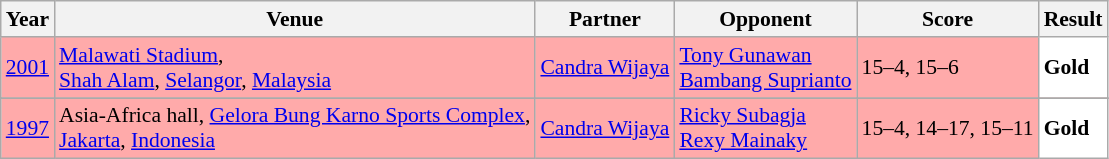<table class="sortable wikitable" style="font-size: 90%;">
<tr>
<th>Year</th>
<th>Venue</th>
<th>Partner</th>
<th>Opponent</th>
<th>Score</th>
<th>Result</th>
</tr>
<tr style="background:#FFAAAA">
<td align="center"><a href='#'>2001</a></td>
<td align="left"><a href='#'>Malawati Stadium</a>,<br><a href='#'>Shah Alam</a>, <a href='#'>Selangor</a>, <a href='#'>Malaysia</a></td>
<td align="left"> <a href='#'>Candra Wijaya</a></td>
<td align="left"> <a href='#'>Tony Gunawan</a> <br>  <a href='#'>Bambang Suprianto</a></td>
<td align="left">15–4, 15–6</td>
<td style="text-align:left; background:white"> <strong>Gold</strong></td>
</tr>
<tr>
</tr>
<tr style="background:#FFAAAA">
<td align="center"><a href='#'>1997</a></td>
<td align="left">Asia-Africa hall, <a href='#'>Gelora Bung Karno Sports Complex</a>,<br><a href='#'>Jakarta</a>, <a href='#'>Indonesia</a></td>
<td align="left"> <a href='#'>Candra Wijaya</a></td>
<td align="left"> <a href='#'>Ricky Subagja</a> <br>  <a href='#'>Rexy Mainaky</a></td>
<td align="left">15–4, 14–17, 15–11</td>
<td style="text-align:left; background:white"> <strong>Gold</strong></td>
</tr>
</table>
